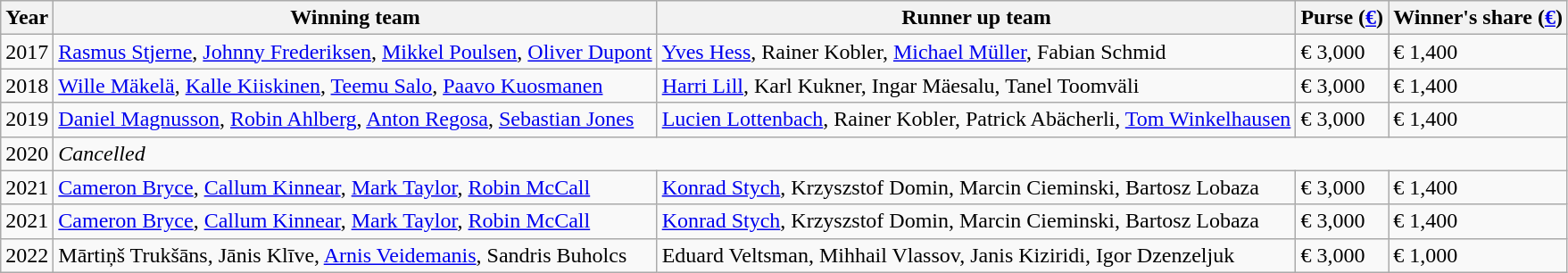<table class="wikitable">
<tr>
<th scope="col">Year</th>
<th scope="col">Winning team</th>
<th scope="col">Runner up team</th>
<th scope="col">Purse (<a href='#'>€</a>)</th>
<th scope="col">Winner's share (<a href='#'>€</a>)</th>
</tr>
<tr>
<td>2017</td>
<td> <a href='#'>Rasmus Stjerne</a>, <a href='#'>Johnny Frederiksen</a>, <a href='#'>Mikkel Poulsen</a>, <a href='#'>Oliver Dupont</a></td>
<td> <a href='#'>Yves Hess</a>, Rainer Kobler, <a href='#'>Michael Müller</a>, Fabian Schmid</td>
<td>€ 3,000</td>
<td>€ 1,400</td>
</tr>
<tr>
<td>2018</td>
<td> <a href='#'>Wille Mäkelä</a>, <a href='#'>Kalle Kiiskinen</a>, <a href='#'>Teemu Salo</a>, <a href='#'>Paavo Kuosmanen</a></td>
<td> <a href='#'>Harri Lill</a>, Karl Kukner, Ingar Mäesalu, Tanel Toomväli</td>
<td>€ 3,000</td>
<td>€ 1,400</td>
</tr>
<tr>
<td>2019</td>
<td> <a href='#'>Daniel Magnusson</a>, <a href='#'>Robin Ahlberg</a>, <a href='#'>Anton Regosa</a>, <a href='#'>Sebastian Jones</a></td>
<td> <a href='#'>Lucien Lottenbach</a>, Rainer Kobler, Patrick Abächerli, <a href='#'>Tom Winkelhausen</a></td>
<td>€ 3,000</td>
<td>€ 1,400</td>
</tr>
<tr>
<td>2020</td>
<td colspan="4"><em>Cancelled</em></td>
</tr>
<tr>
<td>2021</td>
<td> <a href='#'>Cameron Bryce</a>, <a href='#'>Callum Kinnear</a>, <a href='#'>Mark Taylor</a>, <a href='#'>Robin McCall</a></td>
<td> <a href='#'>Konrad Stych</a>, Krzyszstof Domin, Marcin Cieminski, Bartosz Lobaza</td>
<td>€ 3,000</td>
<td>€ 1,400</td>
</tr>
<tr>
<td>2021</td>
<td> <a href='#'>Cameron Bryce</a>, <a href='#'>Callum Kinnear</a>, <a href='#'>Mark Taylor</a>, <a href='#'>Robin McCall</a></td>
<td> <a href='#'>Konrad Stych</a>, Krzyszstof Domin, Marcin Cieminski, Bartosz Lobaza</td>
<td>€ 3,000</td>
<td>€ 1,400</td>
</tr>
<tr>
<td>2022</td>
<td> Mārtiņš Trukšāns, Jānis Klīve, <a href='#'>Arnis Veidemanis</a>, Sandris Buholcs</td>
<td> Eduard Veltsman, Mihhail Vlassov, Janis Kiziridi, Igor Dzenzeljuk</td>
<td>€ 3,000</td>
<td>€ 1,000</td>
</tr>
</table>
